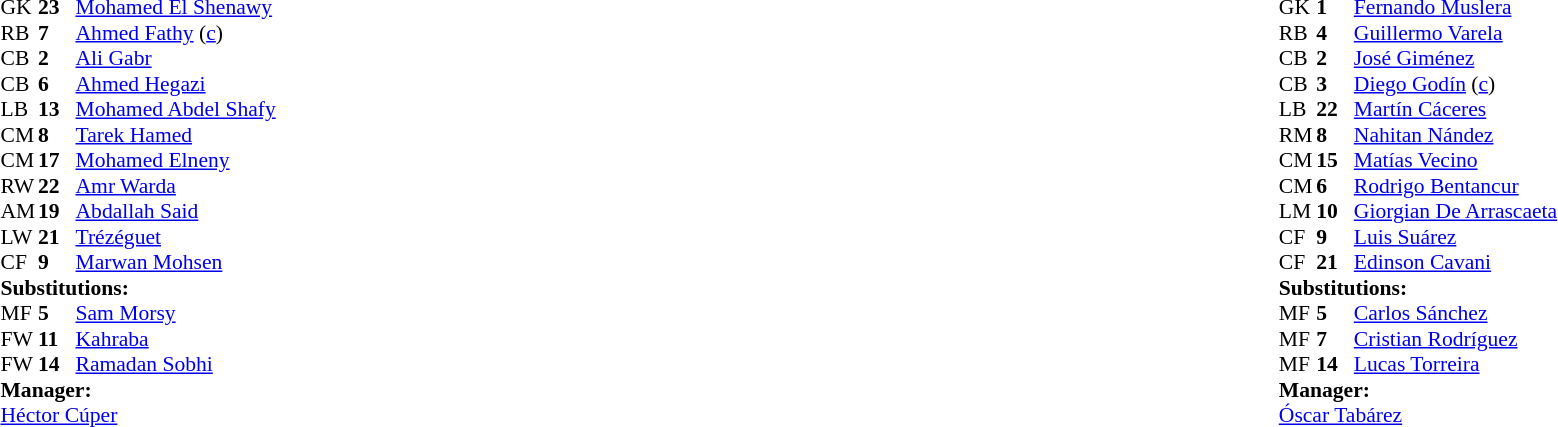<table width="100%">
<tr>
<td valign="top" width="40%"><br><table style="font-size:90%" cellspacing="0" cellpadding="0">
<tr>
<th width=25></th>
<th width=25></th>
</tr>
<tr>
<td>GK</td>
<td><strong>23</strong></td>
<td><a href='#'>Mohamed El Shenawy</a></td>
</tr>
<tr>
<td>RB</td>
<td><strong>7</strong></td>
<td><a href='#'>Ahmed Fathy</a> (<a href='#'>c</a>)</td>
</tr>
<tr>
<td>CB</td>
<td><strong>2</strong></td>
<td><a href='#'>Ali Gabr</a></td>
</tr>
<tr>
<td>CB</td>
<td><strong>6</strong></td>
<td><a href='#'>Ahmed Hegazi</a></td>
<td></td>
</tr>
<tr>
<td>LB</td>
<td><strong>13</strong></td>
<td><a href='#'>Mohamed Abdel Shafy</a></td>
</tr>
<tr>
<td>CM</td>
<td><strong>8</strong></td>
<td><a href='#'>Tarek Hamed</a></td>
<td></td>
<td></td>
</tr>
<tr>
<td>CM</td>
<td><strong>17</strong></td>
<td><a href='#'>Mohamed Elneny</a></td>
</tr>
<tr>
<td>RW</td>
<td><strong>22</strong></td>
<td><a href='#'>Amr Warda</a></td>
<td></td>
<td></td>
</tr>
<tr>
<td>AM</td>
<td><strong>19</strong></td>
<td><a href='#'>Abdallah Said</a></td>
</tr>
<tr>
<td>LW</td>
<td><strong>21</strong></td>
<td><a href='#'>Trézéguet</a></td>
</tr>
<tr>
<td>CF</td>
<td><strong>9</strong></td>
<td><a href='#'>Marwan Mohsen</a></td>
<td></td>
<td></td>
</tr>
<tr>
<td colspan=3><strong>Substitutions:</strong></td>
</tr>
<tr>
<td>MF</td>
<td><strong>5</strong></td>
<td><a href='#'>Sam Morsy</a></td>
<td></td>
<td></td>
</tr>
<tr>
<td>FW</td>
<td><strong>11</strong></td>
<td><a href='#'>Kahraba</a></td>
<td></td>
<td></td>
</tr>
<tr>
<td>FW</td>
<td><strong>14</strong></td>
<td><a href='#'>Ramadan Sobhi</a></td>
<td></td>
<td></td>
</tr>
<tr>
<td colspan=3><strong>Manager:</strong></td>
</tr>
<tr>
<td colspan=3> <a href='#'>Héctor Cúper</a></td>
</tr>
</table>
</td>
<td valign="top"></td>
<td valign="top" width="50%"><br><table style="font-size:90%; margin:auto" cellspacing="0" cellpadding="0">
<tr>
<th width=25></th>
<th width=25></th>
</tr>
<tr>
<td>GK</td>
<td><strong>1</strong></td>
<td><a href='#'>Fernando Muslera</a></td>
</tr>
<tr>
<td>RB</td>
<td><strong>4</strong></td>
<td><a href='#'>Guillermo Varela</a></td>
</tr>
<tr>
<td>CB</td>
<td><strong>2</strong></td>
<td><a href='#'>José Giménez</a></td>
</tr>
<tr>
<td>CB</td>
<td><strong>3</strong></td>
<td><a href='#'>Diego Godín</a> (<a href='#'>c</a>)</td>
</tr>
<tr>
<td>LB</td>
<td><strong>22</strong></td>
<td><a href='#'>Martín Cáceres</a></td>
</tr>
<tr>
<td>RM</td>
<td><strong>8</strong></td>
<td><a href='#'>Nahitan Nández</a></td>
<td></td>
<td></td>
</tr>
<tr>
<td>CM</td>
<td><strong>15</strong></td>
<td><a href='#'>Matías Vecino</a></td>
<td></td>
<td></td>
</tr>
<tr>
<td>CM</td>
<td><strong>6</strong></td>
<td><a href='#'>Rodrigo Bentancur</a></td>
</tr>
<tr>
<td>LM</td>
<td><strong>10</strong></td>
<td><a href='#'>Giorgian De Arrascaeta</a></td>
<td></td>
<td></td>
</tr>
<tr>
<td>CF</td>
<td><strong>9</strong></td>
<td><a href='#'>Luis Suárez</a></td>
</tr>
<tr>
<td>CF</td>
<td><strong>21</strong></td>
<td><a href='#'>Edinson Cavani</a></td>
</tr>
<tr>
<td colspan=3><strong>Substitutions:</strong></td>
</tr>
<tr>
<td>MF</td>
<td><strong>5</strong></td>
<td><a href='#'>Carlos Sánchez</a></td>
<td></td>
<td></td>
</tr>
<tr>
<td>MF</td>
<td><strong>7</strong></td>
<td><a href='#'>Cristian Rodríguez</a></td>
<td></td>
<td></td>
</tr>
<tr>
<td>MF</td>
<td><strong>14</strong></td>
<td><a href='#'>Lucas Torreira</a></td>
<td></td>
<td></td>
</tr>
<tr>
<td colspan=3><strong>Manager:</strong></td>
</tr>
<tr>
<td colspan=3>  <a href='#'>Óscar Tabárez</a></td>
</tr>
</table>
</td>
</tr>
</table>
